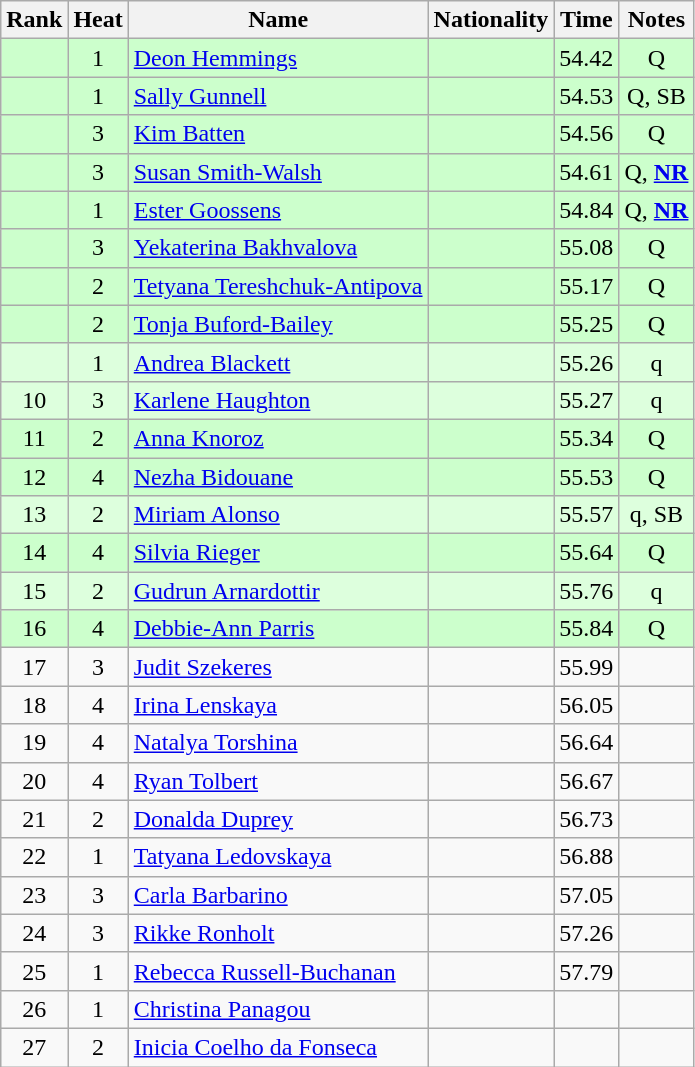<table class="wikitable sortable" style="text-align:center">
<tr>
<th>Rank</th>
<th>Heat</th>
<th>Name</th>
<th>Nationality</th>
<th>Time</th>
<th>Notes</th>
</tr>
<tr bgcolor=ccffcc>
<td></td>
<td>1</td>
<td align=left><a href='#'>Deon Hemmings</a></td>
<td align=left></td>
<td>54.42</td>
<td>Q</td>
</tr>
<tr bgcolor=ccffcc>
<td></td>
<td>1</td>
<td align=left><a href='#'>Sally Gunnell</a></td>
<td align=left></td>
<td>54.53</td>
<td>Q, SB</td>
</tr>
<tr bgcolor=ccffcc>
<td></td>
<td>3</td>
<td align=left><a href='#'>Kim Batten</a></td>
<td align=left></td>
<td>54.56</td>
<td>Q</td>
</tr>
<tr bgcolor=ccffcc>
<td></td>
<td>3</td>
<td align=left><a href='#'>Susan Smith-Walsh</a></td>
<td align=left></td>
<td>54.61</td>
<td>Q, <strong><a href='#'>NR</a></strong></td>
</tr>
<tr bgcolor=ccffcc>
<td></td>
<td>1</td>
<td align=left><a href='#'>Ester Goossens</a></td>
<td align=left></td>
<td>54.84</td>
<td>Q, <strong><a href='#'>NR</a></strong></td>
</tr>
<tr bgcolor=ccffcc>
<td></td>
<td>3</td>
<td align=left><a href='#'>Yekaterina Bakhvalova</a></td>
<td align=left></td>
<td>55.08</td>
<td>Q</td>
</tr>
<tr bgcolor=ccffcc>
<td></td>
<td>2</td>
<td align=left><a href='#'>Tetyana Tereshchuk-Antipova</a></td>
<td align=left></td>
<td>55.17</td>
<td>Q</td>
</tr>
<tr bgcolor=ccffcc>
<td></td>
<td>2</td>
<td align=left><a href='#'>Tonja Buford-Bailey</a></td>
<td align=left></td>
<td>55.25</td>
<td>Q</td>
</tr>
<tr bgcolor=ddffdd>
<td></td>
<td>1</td>
<td align=left><a href='#'>Andrea Blackett</a></td>
<td align=left></td>
<td>55.26</td>
<td>q</td>
</tr>
<tr bgcolor=ddffdd>
<td>10</td>
<td>3</td>
<td align=left><a href='#'>Karlene Haughton</a></td>
<td align=left></td>
<td>55.27</td>
<td>q</td>
</tr>
<tr bgcolor=ccffcc>
<td>11</td>
<td>2</td>
<td align=left><a href='#'>Anna Knoroz</a></td>
<td align=left></td>
<td>55.34</td>
<td>Q</td>
</tr>
<tr bgcolor=ccffcc>
<td>12</td>
<td>4</td>
<td align=left><a href='#'>Nezha Bidouane</a></td>
<td align=left></td>
<td>55.53</td>
<td>Q</td>
</tr>
<tr bgcolor=ddffdd>
<td>13</td>
<td>2</td>
<td align=left><a href='#'>Miriam Alonso</a></td>
<td align=left></td>
<td>55.57</td>
<td>q, SB</td>
</tr>
<tr bgcolor=ccffcc>
<td>14</td>
<td>4</td>
<td align=left><a href='#'>Silvia Rieger</a></td>
<td align=left></td>
<td>55.64</td>
<td>Q</td>
</tr>
<tr bgcolor=ddffdd>
<td>15</td>
<td>2</td>
<td align=left><a href='#'>Gudrun Arnardottir</a></td>
<td align=left></td>
<td>55.76</td>
<td>q</td>
</tr>
<tr bgcolor=ccffcc>
<td>16</td>
<td>4</td>
<td align=left><a href='#'>Debbie-Ann Parris</a></td>
<td align=left></td>
<td>55.84</td>
<td>Q</td>
</tr>
<tr>
<td>17</td>
<td>3</td>
<td align=left><a href='#'>Judit Szekeres</a></td>
<td align=left></td>
<td>55.99</td>
<td></td>
</tr>
<tr>
<td>18</td>
<td>4</td>
<td align=left><a href='#'>Irina Lenskaya</a></td>
<td align=left></td>
<td>56.05</td>
<td></td>
</tr>
<tr>
<td>19</td>
<td>4</td>
<td align=left><a href='#'>Natalya Torshina</a></td>
<td align=left></td>
<td>56.64</td>
<td></td>
</tr>
<tr>
<td>20</td>
<td>4</td>
<td align=left><a href='#'>Ryan Tolbert</a></td>
<td align=left></td>
<td>56.67</td>
<td></td>
</tr>
<tr>
<td>21</td>
<td>2</td>
<td align=left><a href='#'>Donalda Duprey</a></td>
<td align=left></td>
<td>56.73</td>
<td></td>
</tr>
<tr>
<td>22</td>
<td>1</td>
<td align=left><a href='#'>Tatyana Ledovskaya</a></td>
<td align=left></td>
<td>56.88</td>
<td></td>
</tr>
<tr>
<td>23</td>
<td>3</td>
<td align=left><a href='#'>Carla Barbarino</a></td>
<td align=left></td>
<td>57.05</td>
<td></td>
</tr>
<tr>
<td>24</td>
<td>3</td>
<td align=left><a href='#'>Rikke Ronholt</a></td>
<td align=left></td>
<td>57.26</td>
<td></td>
</tr>
<tr>
<td>25</td>
<td>1</td>
<td align=left><a href='#'>Rebecca Russell-Buchanan</a></td>
<td align=left></td>
<td>57.79</td>
<td></td>
</tr>
<tr>
<td>26</td>
<td>1</td>
<td align=left><a href='#'>Christina Panagou</a></td>
<td align=left></td>
<td></td>
<td></td>
</tr>
<tr>
<td>27</td>
<td>2</td>
<td align=left><a href='#'>Inicia Coelho da Fonseca</a></td>
<td align=left></td>
<td></td>
<td></td>
</tr>
</table>
